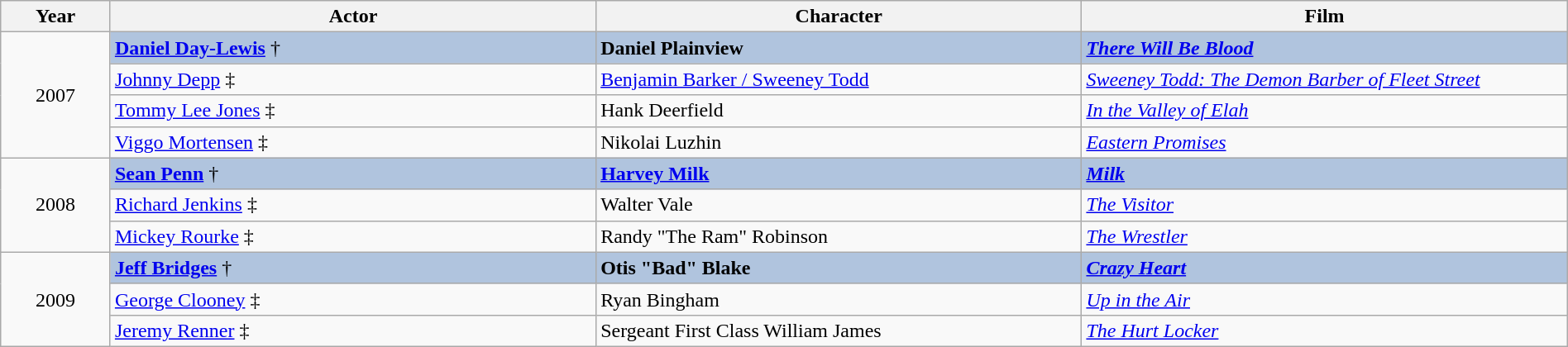<table class="wikitable" style="width:100%;" cellpadding="5">
<tr>
<th style="width:7%;">Year</th>
<th style="width:31%;">Actor</th>
<th style="width:31%;">Character</th>
<th style="width:31%;">Film</th>
</tr>
<tr>
<td rowspan="4" style="text-align:center;">2007</td>
<td style="background:#B0C4DE;"><strong><a href='#'>Daniel Day-Lewis</a></strong> †</td>
<td style="background:#B0C4DE;"><strong>Daniel Plainview</strong></td>
<td style="background:#B0C4DE;"><strong><em><a href='#'>There Will Be Blood</a></em></strong></td>
</tr>
<tr>
<td><a href='#'>Johnny Depp</a> ‡</td>
<td><a href='#'>Benjamin Barker / Sweeney Todd</a></td>
<td><em><a href='#'>Sweeney Todd: The Demon Barber of Fleet Street</a></em></td>
</tr>
<tr>
<td><a href='#'>Tommy Lee Jones</a> ‡</td>
<td>Hank Deerfield</td>
<td><em><a href='#'>In the Valley of Elah</a></em></td>
</tr>
<tr>
<td><a href='#'>Viggo Mortensen</a> ‡</td>
<td>Nikolai Luzhin</td>
<td><em><a href='#'>Eastern Promises</a></em></td>
</tr>
<tr>
<td rowspan="3" style="text-align:center;">2008</td>
<td style="background:#B0C4DE;"><strong><a href='#'>Sean Penn</a></strong> †</td>
<td style="background:#B0C4DE;"><strong><a href='#'>Harvey Milk</a></strong></td>
<td style="background:#B0C4DE;"><strong><em><a href='#'>Milk</a></em></strong></td>
</tr>
<tr>
<td><a href='#'>Richard Jenkins</a> ‡</td>
<td>Walter Vale</td>
<td><em><a href='#'>The Visitor</a></em></td>
</tr>
<tr>
<td><a href='#'>Mickey Rourke</a> ‡</td>
<td>Randy "The Ram" Robinson</td>
<td><em><a href='#'>The Wrestler</a></em></td>
</tr>
<tr>
<td rowspan="3" style="text-align:center;">2009</td>
<td style="background:#B0C4DE;"><strong><a href='#'>Jeff Bridges</a></strong> †</td>
<td style="background:#B0C4DE;"><strong>Otis "Bad" Blake</strong></td>
<td style="background:#B0C4DE;"><strong><em><a href='#'>Crazy Heart</a></em></strong></td>
</tr>
<tr>
<td><a href='#'>George Clooney</a> ‡</td>
<td>Ryan Bingham</td>
<td><em><a href='#'>Up in the Air</a></em></td>
</tr>
<tr>
<td><a href='#'>Jeremy Renner</a> ‡</td>
<td>Sergeant First Class William James</td>
<td><em><a href='#'>The Hurt Locker</a></em></td>
</tr>
</table>
